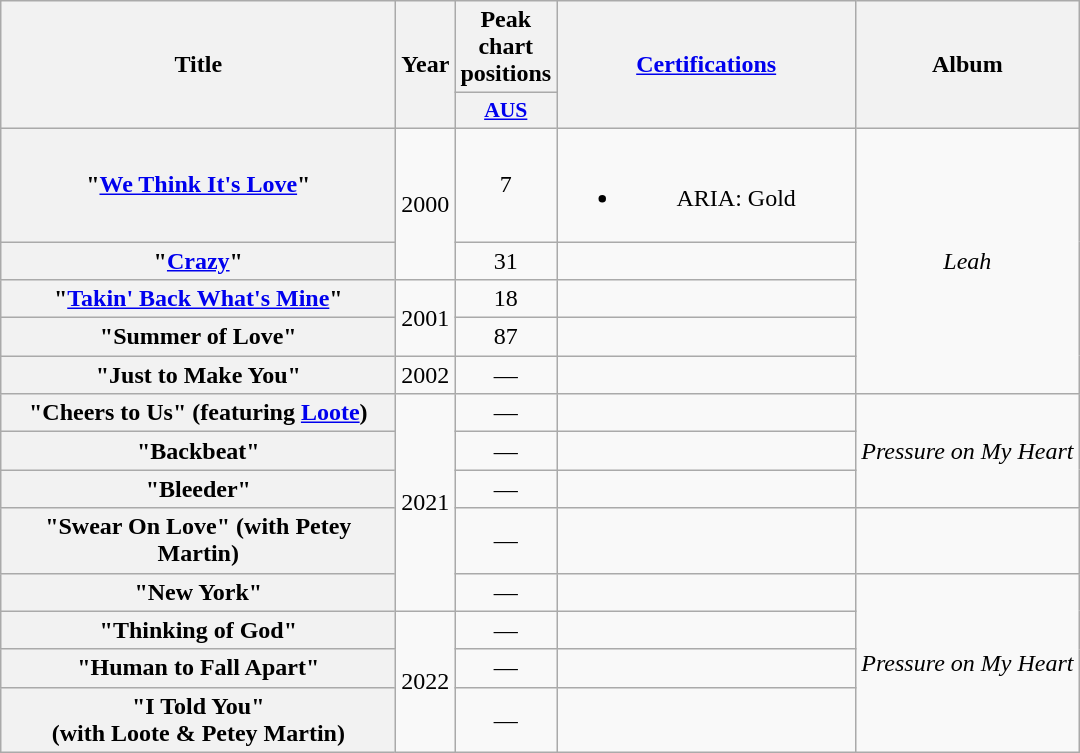<table class="wikitable plainrowheaders" style="text-align:center;" border="1">
<tr>
<th scope="col" rowspan="2" style="width:16em;">Title</th>
<th scope="col" rowspan="2">Year</th>
<th scope="col" colspan="1">Peak chart positions</th>
<th scope="col" rowspan="2" style="width:12em;"><a href='#'>Certifications</a></th>
<th scope="col" rowspan="2">Album</th>
</tr>
<tr>
<th scope="col" style="width:3em;font-size:90%;"><a href='#'>AUS</a><br></th>
</tr>
<tr>
<th scope="row">"<a href='#'>We Think It's Love</a>"</th>
<td rowspan="2">2000</td>
<td>7</td>
<td><br><ul><li>ARIA: Gold</li></ul></td>
<td rowspan="5"><em>Leah</em></td>
</tr>
<tr>
<th scope="row">"<a href='#'>Crazy</a>"</th>
<td>31</td>
<td></td>
</tr>
<tr>
<th scope="row">"<a href='#'>Takin' Back What's Mine</a>"</th>
<td rowspan="2">2001</td>
<td>18</td>
<td></td>
</tr>
<tr>
<th scope="row">"Summer of Love"</th>
<td>87</td>
<td></td>
</tr>
<tr>
<th scope="row">"Just to Make You"</th>
<td>2002</td>
<td>—</td>
<td></td>
</tr>
<tr>
<th scope="row">"Cheers to Us" <span>(featuring <a href='#'>Loote</a>)</span></th>
<td rowspan="5">2021</td>
<td>—</td>
<td></td>
<td rowspan="3"><em>Pressure on My Heart</em></td>
</tr>
<tr>
<th scope="row">"Backbeat"</th>
<td>—</td>
<td></td>
</tr>
<tr>
<th scope="row">"Bleeder"</th>
<td>—</td>
<td></td>
</tr>
<tr>
<th scope="row">"Swear On Love" <span>(with Petey Martin)</span></th>
<td>—</td>
<td></td>
<td></td>
</tr>
<tr>
<th scope="row">"New York"</th>
<td>—</td>
<td></td>
<td rowspan="4"><em>Pressure on My Heart</em></td>
</tr>
<tr>
<th scope="row">"Thinking of God"</th>
<td rowspan="3">2022</td>
<td>—</td>
<td></td>
</tr>
<tr>
<th scope="row">"Human to Fall Apart"</th>
<td>—</td>
<td></td>
</tr>
<tr>
<th scope="row">"I Told You" <br><span>(with Loote & Petey Martin)</span></th>
<td>—</td>
</tr>
</table>
